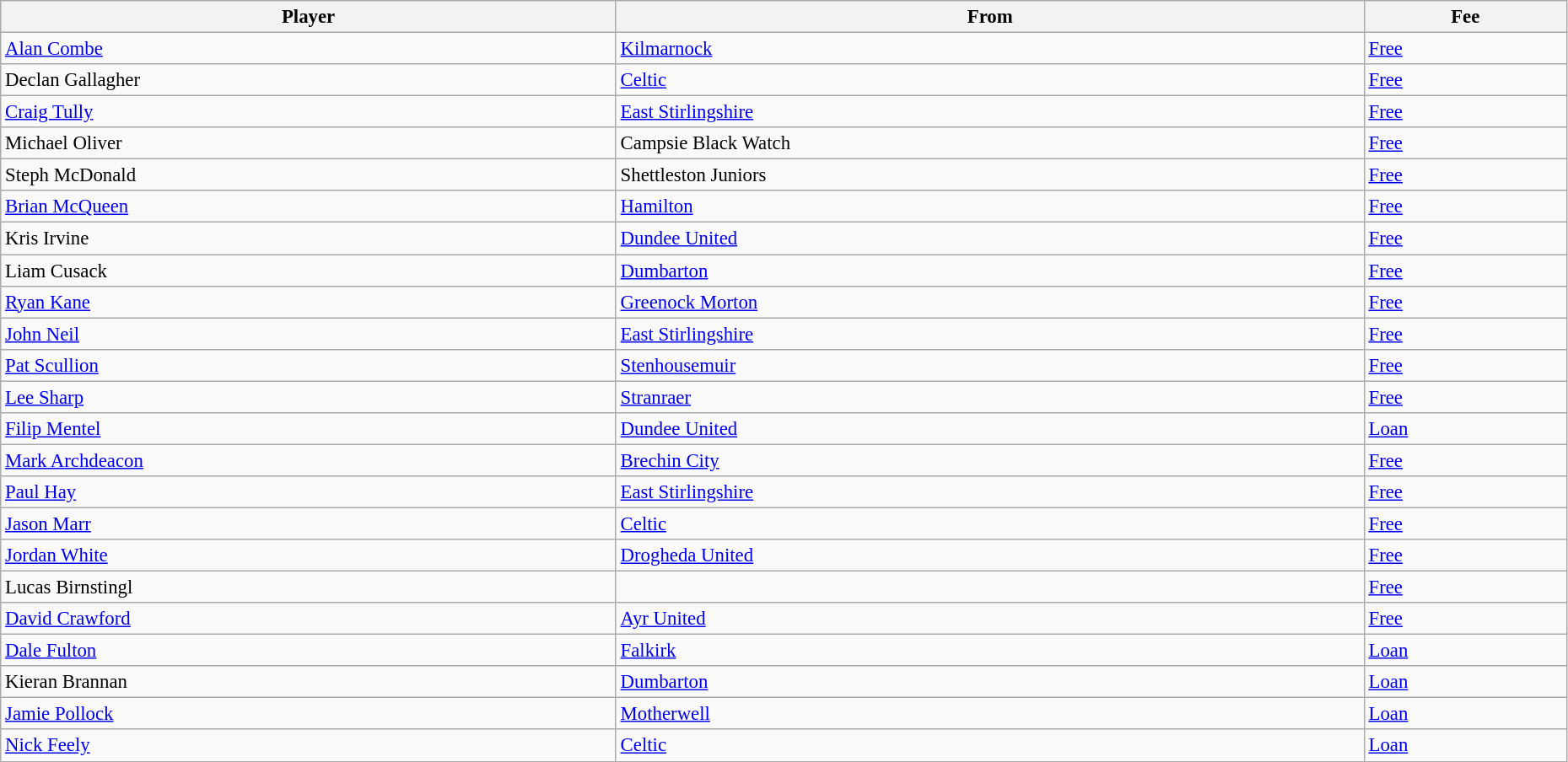<table class="wikitable" style="text-align:center; font-size:95%;width:98%; text-align:left">
<tr>
<th>Player</th>
<th>From</th>
<th>Fee</th>
</tr>
<tr>
<td> <a href='#'>Alan Combe</a></td>
<td> <a href='#'>Kilmarnock</a></td>
<td><a href='#'>Free</a></td>
</tr>
<tr>
<td> Declan Gallagher</td>
<td> <a href='#'>Celtic</a></td>
<td><a href='#'>Free</a></td>
</tr>
<tr>
<td> <a href='#'>Craig Tully</a></td>
<td> <a href='#'>East Stirlingshire</a></td>
<td><a href='#'>Free</a></td>
</tr>
<tr>
<td> Michael Oliver</td>
<td> Campsie Black Watch</td>
<td><a href='#'>Free</a></td>
</tr>
<tr>
<td> Steph McDonald</td>
<td> Shettleston Juniors</td>
<td><a href='#'>Free</a></td>
</tr>
<tr>
<td> <a href='#'>Brian McQueen</a></td>
<td> <a href='#'>Hamilton</a></td>
<td><a href='#'>Free</a></td>
</tr>
<tr>
<td> Kris Irvine</td>
<td> <a href='#'>Dundee United</a></td>
<td><a href='#'>Free</a></td>
</tr>
<tr>
<td> Liam Cusack</td>
<td> <a href='#'>Dumbarton</a></td>
<td><a href='#'>Free</a></td>
</tr>
<tr>
<td> <a href='#'>Ryan Kane</a></td>
<td> <a href='#'>Greenock Morton</a></td>
<td><a href='#'>Free</a></td>
</tr>
<tr>
<td> <a href='#'>John Neil</a></td>
<td> <a href='#'>East Stirlingshire</a></td>
<td><a href='#'>Free</a></td>
</tr>
<tr>
<td> <a href='#'>Pat Scullion</a></td>
<td> <a href='#'>Stenhousemuir</a></td>
<td><a href='#'>Free</a></td>
</tr>
<tr>
<td> <a href='#'>Lee Sharp</a></td>
<td> <a href='#'>Stranraer</a></td>
<td><a href='#'>Free</a></td>
</tr>
<tr>
<td> <a href='#'>Filip Mentel</a></td>
<td> <a href='#'>Dundee United</a></td>
<td><a href='#'>Loan</a></td>
</tr>
<tr>
<td> <a href='#'>Mark Archdeacon</a></td>
<td> <a href='#'>Brechin City</a></td>
<td><a href='#'>Free</a></td>
</tr>
<tr>
<td> <a href='#'>Paul Hay</a></td>
<td> <a href='#'>East Stirlingshire</a></td>
<td><a href='#'>Free</a></td>
</tr>
<tr>
<td> <a href='#'>Jason Marr</a></td>
<td> <a href='#'>Celtic</a></td>
<td><a href='#'>Free</a></td>
</tr>
<tr>
<td> <a href='#'>Jordan White</a></td>
<td> <a href='#'>Drogheda United</a></td>
<td><a href='#'>Free</a></td>
</tr>
<tr>
<td> Lucas Birnstingl</td>
<td></td>
<td><a href='#'>Free</a></td>
</tr>
<tr>
<td> <a href='#'>David Crawford</a></td>
<td> <a href='#'>Ayr United</a></td>
<td><a href='#'>Free</a></td>
</tr>
<tr>
<td> <a href='#'>Dale Fulton</a></td>
<td> <a href='#'>Falkirk</a></td>
<td><a href='#'>Loan</a></td>
</tr>
<tr>
<td> Kieran Brannan</td>
<td> <a href='#'>Dumbarton</a></td>
<td><a href='#'>Loan</a></td>
</tr>
<tr>
<td> <a href='#'>Jamie Pollock</a></td>
<td> <a href='#'>Motherwell</a></td>
<td><a href='#'>Loan</a></td>
</tr>
<tr>
<td> <a href='#'>Nick Feely</a></td>
<td> <a href='#'>Celtic</a></td>
<td><a href='#'>Loan</a></td>
</tr>
</table>
